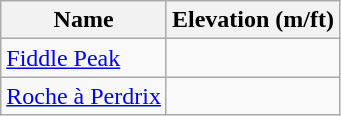<table class="wikitable sortable">
<tr>
<th>Name</th>
<th colspan=2>Elevation (m/ft)</th>
</tr>
<tr>
<td><a href='#'>Fiddle Peak</a></td>
<td></td>
</tr>
<tr>
<td><a href='#'>Roche à Perdrix</a></td>
<td></td>
</tr>
</table>
